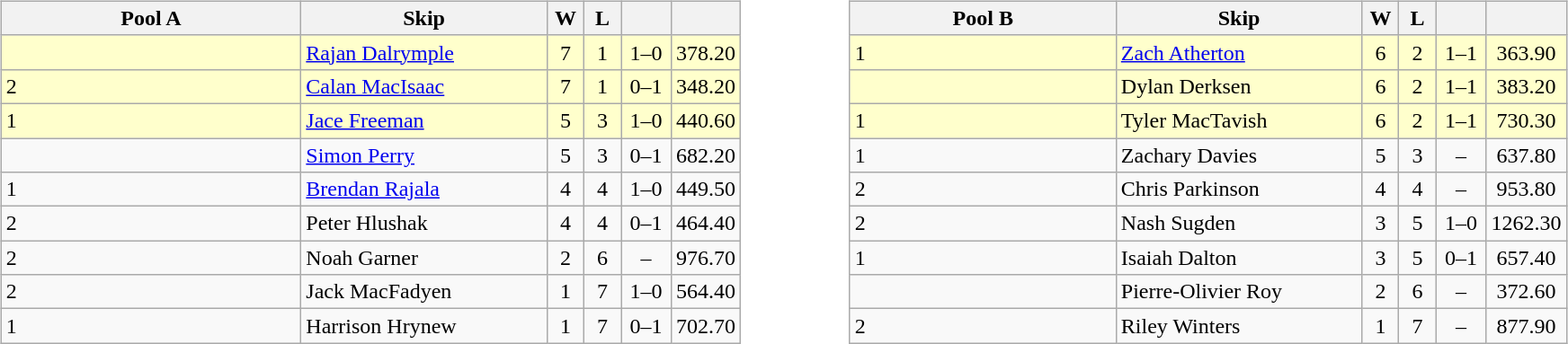<table>
<tr>
<td valign=top width=10%><br><table class="wikitable" style="text-align: center;">
<tr>
<th width=215>Pool A</th>
<th width=175>Skip</th>
<th width=20>W</th>
<th width=20>L</th>
<th width=30></th>
<th width=20></th>
</tr>
<tr bgcolor=#ffffcc>
<td style="text-align:left;"></td>
<td style="text-align:left;"><a href='#'>Rajan Dalrymple</a></td>
<td>7</td>
<td>1</td>
<td>1–0</td>
<td>378.20</td>
</tr>
<tr bgcolor=#ffffcc>
<td style="text-align:left;"> 2</td>
<td style="text-align:left;"><a href='#'>Calan MacIsaac</a></td>
<td>7</td>
<td>1</td>
<td>0–1</td>
<td>348.20</td>
</tr>
<tr bgcolor=#ffffcc>
<td style="text-align:left;"> 1</td>
<td style="text-align:left;"><a href='#'>Jace Freeman</a></td>
<td>5</td>
<td>3</td>
<td>1–0</td>
<td>440.60</td>
</tr>
<tr>
<td style="text-align:left;"></td>
<td style="text-align:left;"><a href='#'>Simon Perry</a></td>
<td>5</td>
<td>3</td>
<td>0–1</td>
<td>682.20</td>
</tr>
<tr>
<td style="text-align:left;"> 1</td>
<td style="text-align:left;"><a href='#'>Brendan Rajala</a></td>
<td>4</td>
<td>4</td>
<td>1–0</td>
<td>449.50</td>
</tr>
<tr>
<td style="text-align:left;"> 2</td>
<td style="text-align:left;">Peter Hlushak</td>
<td>4</td>
<td>4</td>
<td>0–1</td>
<td>464.40</td>
</tr>
<tr>
<td style="text-align:left;"> 2</td>
<td style="text-align:left;">Noah Garner</td>
<td>2</td>
<td>6</td>
<td>–</td>
<td>976.70</td>
</tr>
<tr>
<td style="text-align:left;"> 2</td>
<td style="text-align:left;">Jack MacFadyen</td>
<td>1</td>
<td>7</td>
<td>1–0</td>
<td>564.40</td>
</tr>
<tr>
<td style="text-align:left;"> 1</td>
<td style="text-align:left;">Harrison Hrynew</td>
<td>1</td>
<td>7</td>
<td>0–1</td>
<td>702.70</td>
</tr>
</table>
</td>
<td valign=top width=10%><br><table class="wikitable" style="text-align: center;">
<tr>
<th width=190>Pool B</th>
<th width=175>Skip</th>
<th width=20>W</th>
<th width=20>L</th>
<th width=30></th>
<th width=20></th>
</tr>
<tr bgcolor=#ffffcc>
<td style="text-align:left;"> 1</td>
<td style="text-align:left;"><a href='#'>Zach Atherton</a></td>
<td>6</td>
<td>2</td>
<td>1–1</td>
<td>363.90</td>
</tr>
<tr bgcolor=#ffffcc>
<td style="text-align:left;"></td>
<td style="text-align:left;">Dylan Derksen</td>
<td>6</td>
<td>2</td>
<td>1–1</td>
<td>383.20</td>
</tr>
<tr bgcolor=#ffffcc>
<td style="text-align:left;"> 1</td>
<td style="text-align:left;">Tyler MacTavish</td>
<td>6</td>
<td>2</td>
<td>1–1</td>
<td>730.30</td>
</tr>
<tr>
<td style="text-align:left;"> 1</td>
<td style="text-align:left;">Zachary Davies</td>
<td>5</td>
<td>3</td>
<td>–</td>
<td>637.80</td>
</tr>
<tr>
<td style="text-align:left;"> 2</td>
<td style="text-align:left;">Chris Parkinson</td>
<td>4</td>
<td>4</td>
<td>–</td>
<td>953.80</td>
</tr>
<tr>
<td style="text-align:left;"> 2</td>
<td style="text-align:left;">Nash Sugden</td>
<td>3</td>
<td>5</td>
<td>1–0</td>
<td>1262.30</td>
</tr>
<tr>
<td style="text-align:left;"> 1</td>
<td style="text-align:left;">Isaiah Dalton</td>
<td>3</td>
<td>5</td>
<td>0–1</td>
<td>657.40</td>
</tr>
<tr>
<td style="text-align:left;"></td>
<td style="text-align:left;">Pierre-Olivier Roy</td>
<td>2</td>
<td>6</td>
<td>–</td>
<td>372.60</td>
</tr>
<tr>
<td style="text-align:left;"> 2</td>
<td style="text-align:left;">Riley Winters</td>
<td>1</td>
<td>7</td>
<td>–</td>
<td>877.90</td>
</tr>
</table>
</td>
</tr>
</table>
